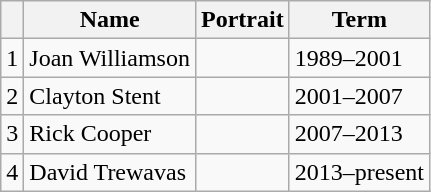<table class="wikitable">
<tr>
<th></th>
<th>Name</th>
<th>Portrait</th>
<th>Term</th>
</tr>
<tr>
<td align=center>1</td>
<td>Joan Williamson</td>
<td></td>
<td>1989–2001</td>
</tr>
<tr>
<td align=center>2</td>
<td>Clayton Stent</td>
<td></td>
<td>2001–2007</td>
</tr>
<tr>
<td align=center>3</td>
<td>Rick Cooper</td>
<td></td>
<td>2007–2013</td>
</tr>
<tr>
<td align=center>4</td>
<td>David Trewavas</td>
<td></td>
<td>2013–present</td>
</tr>
</table>
